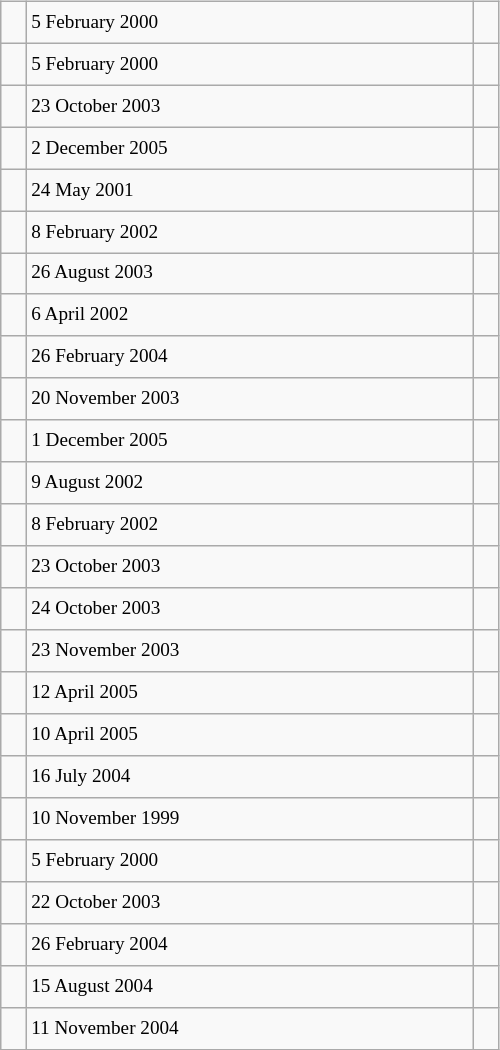<table class="wikitable" style="font-size: 80%; float: left; width: 26em; margin-right: 1em; height: 700px">
<tr>
<td></td>
<td>5 February 2000</td>
<td></td>
</tr>
<tr>
<td></td>
<td>5 February 2000</td>
<td></td>
</tr>
<tr>
<td></td>
<td>23 October 2003</td>
<td></td>
</tr>
<tr>
<td></td>
<td>2 December 2005</td>
<td></td>
</tr>
<tr>
<td></td>
<td>24 May 2001</td>
<td></td>
</tr>
<tr>
<td></td>
<td>8 February 2002</td>
<td></td>
</tr>
<tr>
<td></td>
<td>26 August 2003</td>
<td></td>
</tr>
<tr>
<td></td>
<td>6 April 2002</td>
<td></td>
</tr>
<tr>
<td></td>
<td>26 February 2004</td>
<td></td>
</tr>
<tr>
<td></td>
<td>20 November 2003</td>
<td></td>
</tr>
<tr>
<td></td>
<td>1 December 2005</td>
<td></td>
</tr>
<tr>
<td></td>
<td>9 August 2002</td>
<td></td>
</tr>
<tr>
<td></td>
<td>8 February 2002</td>
<td></td>
</tr>
<tr>
<td></td>
<td>23 October 2003</td>
<td></td>
</tr>
<tr>
<td></td>
<td>24 October 2003</td>
<td></td>
</tr>
<tr>
<td></td>
<td>23 November 2003</td>
<td></td>
</tr>
<tr>
<td></td>
<td>12 April 2005</td>
<td></td>
</tr>
<tr>
<td></td>
<td>10 April 2005</td>
<td></td>
</tr>
<tr>
<td></td>
<td>16 July 2004</td>
<td></td>
</tr>
<tr>
<td></td>
<td>10 November 1999</td>
<td></td>
</tr>
<tr>
<td></td>
<td>5 February 2000</td>
<td></td>
</tr>
<tr>
<td></td>
<td>22 October 2003</td>
<td></td>
</tr>
<tr>
<td></td>
<td>26 February 2004</td>
<td></td>
</tr>
<tr>
<td></td>
<td>15 August 2004</td>
<td></td>
</tr>
<tr>
<td></td>
<td>11 November 2004</td>
<td></td>
</tr>
</table>
